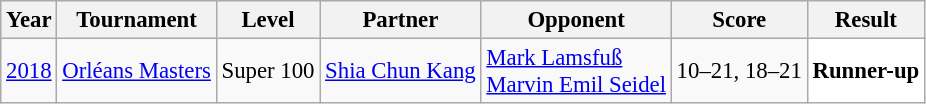<table class="sortable wikitable" style="font-size: 95%;">
<tr>
<th>Year</th>
<th>Tournament</th>
<th>Level</th>
<th>Partner</th>
<th>Opponent</th>
<th>Score</th>
<th>Result</th>
</tr>
<tr>
<td align="center"><a href='#'>2018</a></td>
<td align="left"><a href='#'>Orléans Masters</a></td>
<td align="left">Super 100</td>
<td align="left"> <a href='#'>Shia Chun Kang</a></td>
<td align="left"> <a href='#'>Mark Lamsfuß</a> <br>  <a href='#'>Marvin Emil Seidel</a></td>
<td align="left">10–21, 18–21</td>
<td style="text-align:left; background:white"> <strong>Runner-up</strong></td>
</tr>
</table>
